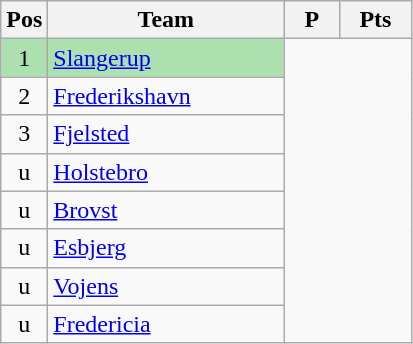<table class="wikitable" style="font-size: 100%">
<tr>
<th width=20>Pos</th>
<th width=150>Team</th>
<th width=30>P</th>
<th width=40>Pts</th>
</tr>
<tr align=center style="background:#ACE1AF;">
<td>1</td>
<td align="left"><a href='#'>Slangerup</a></td>
</tr>
<tr align=center>
<td>2</td>
<td align="left"><a href='#'>Frederikshavn</a></td>
</tr>
<tr align=center>
<td>3</td>
<td align="left"><a href='#'>Fjelsted</a></td>
</tr>
<tr align=center>
<td>u</td>
<td align="left"><a href='#'>Holstebro</a></td>
</tr>
<tr align=center>
<td>u</td>
<td align="left"><a href='#'>Brovst</a></td>
</tr>
<tr align=center>
<td>u</td>
<td align="left"><a href='#'>Esbjerg</a></td>
</tr>
<tr align=center>
<td>u</td>
<td align="left"><a href='#'>Vojens</a></td>
</tr>
<tr align=center>
<td>u</td>
<td align="left"><a href='#'>Fredericia</a></td>
</tr>
</table>
